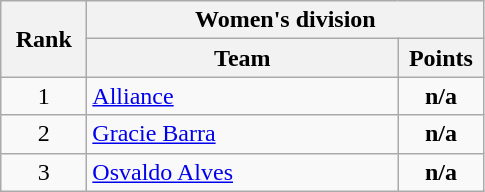<table class="wikitable" style="text-align:center;">
<tr>
<th rowspan="2" width="50">Rank</th>
<th colspan="2">Women's division</th>
</tr>
<tr>
<th width="200">Team</th>
<th width="50">Points</th>
</tr>
<tr>
<td>1</td>
<td style=text-align:left><a href='#'>Alliance</a></td>
<td><strong>n/a</strong></td>
</tr>
<tr>
<td>2</td>
<td style=text-align:left><a href='#'>Gracie Barra</a></td>
<td><strong>n/a</strong></td>
</tr>
<tr>
<td>3</td>
<td style=text-align:left><a href='#'>Osvaldo Alves</a></td>
<td><strong>n/a</strong></td>
</tr>
</table>
